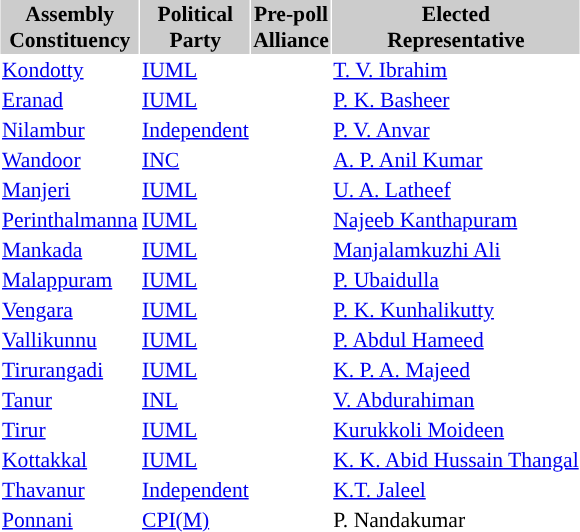<table align="left" class="toccolours" cellspacing="1" cellpadding="1" style="margin-right: .5em; margin-top: .4em; font-size: 90%">
<tr>
</tr>
<tr bgcolor="#cccccc" valign="top">
<th>Assembly <br>Constituency</th>
<th>Political <br>Party</th>
<th>Pre-poll <br>Alliance</th>
<th>Elected <br> Representative</th>
</tr>
<tr>
<td><a href='#'>Kondotty</a></td>
<td style="background-color:"><a href='#'><span>IUML</span></a></td>
<td></td>
<td><a href='#'>T. V. Ibrahim</a></td>
</tr>
<tr>
<td><a href='#'>Eranad</a></td>
<td style="background-color:"><a href='#'><span>IUML</span></a></td>
<td></td>
<td><a href='#'>P. K. Basheer</a></td>
</tr>
<tr>
<td><a href='#'>Nilambur</a></td>
<td style="background-color:"><a href='#'><span>Independent</span></a></td>
<td></td>
<td><a href='#'>P. V. Anvar</a></td>
</tr>
<tr>
<td><a href='#'>Wandoor</a></td>
<td style="background-color:"><a href='#'><span>INC</span></a></td>
<td></td>
<td><a href='#'>A. P. Anil Kumar</a></td>
</tr>
<tr>
<td><a href='#'>Manjeri</a></td>
<td style="background-color:"><a href='#'><span>IUML</span></a></td>
<td></td>
<td><a href='#'>U. A. Latheef</a></td>
</tr>
<tr>
<td><a href='#'>Perinthalmanna</a></td>
<td style="background-color:"><a href='#'><span>IUML</span></a></td>
<td></td>
<td><a href='#'>Najeeb Kanthapuram</a></td>
</tr>
<tr>
<td><a href='#'>Mankada</a></td>
<td style="background-color:"><a href='#'><span>IUML</span></a></td>
<td></td>
<td><a href='#'>Manjalamkuzhi Ali</a></td>
</tr>
<tr>
<td><a href='#'>Malappuram</a></td>
<td style="background-color:"><a href='#'><span>IUML</span></a></td>
<td></td>
<td><a href='#'>P. Ubaidulla</a></td>
</tr>
<tr>
<td><a href='#'>Vengara</a></td>
<td style="background-color:"><a href='#'><span>IUML</span></a></td>
<td></td>
<td><a href='#'>P. K. Kunhalikutty</a></td>
</tr>
<tr>
<td><a href='#'>Vallikunnu</a></td>
<td style="background-color:"><a href='#'><span>IUML</span></a></td>
<td></td>
<td><a href='#'>P. Abdul Hameed</a></td>
</tr>
<tr>
<td><a href='#'>Tirurangadi</a></td>
<td style="background-color:"><a href='#'><span>IUML</span></a></td>
<td></td>
<td><a href='#'>K. P. A. Majeed</a></td>
</tr>
<tr>
<td><a href='#'>Tanur</a></td>
<td style="background-color:"><a href='#'><span>INL</span></a></td>
<td></td>
<td><a href='#'>V. Abdurahiman</a></td>
</tr>
<tr>
<td><a href='#'>Tirur</a></td>
<td style="background-color:"><a href='#'><span>IUML</span></a></td>
<td></td>
<td><a href='#'>Kurukkoli Moideen</a></td>
</tr>
<tr>
<td><a href='#'>Kottakkal</a></td>
<td style="background-color:"><a href='#'><span>IUML</span></a></td>
<td></td>
<td><a href='#'>K. K. Abid Hussain Thangal</a></td>
</tr>
<tr>
<td><a href='#'>Thavanur</a></td>
<td style="background-color:"><a href='#'><span>Independent</span></a></td>
<td></td>
<td><a href='#'>K.T. Jaleel</a></td>
</tr>
<tr>
<td><a href='#'>Ponnani</a></td>
<td style="background-color:"><a href='#'><span>CPI(M)</span></a></td>
<td></td>
<td>P. Nandakumar</td>
</tr>
</table>
